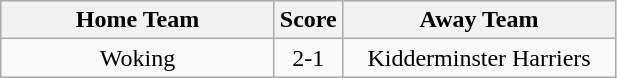<table class="wikitable" style="text-align:center;">
<tr>
<th width=175>Home Team</th>
<th width=20>Score</th>
<th width=175>Away Team</th>
</tr>
<tr>
<td>Woking</td>
<td>2-1</td>
<td>Kidderminster Harriers</td>
</tr>
</table>
